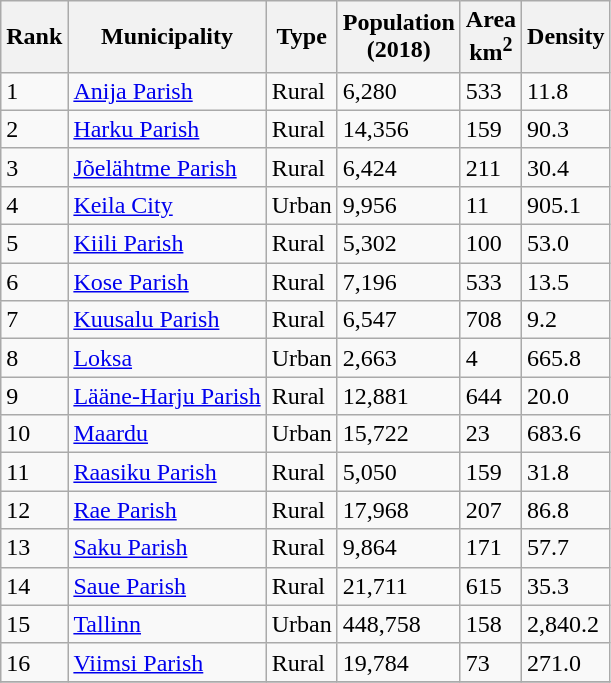<table class="wikitable sortable">
<tr>
<th>Rank</th>
<th>Municipality</th>
<th>Type</th>
<th>Population<br>(2018)</th>
<th>Area<br>km<sup>2</sup></th>
<th>Density</th>
</tr>
<tr>
<td>1</td>
<td><a href='#'>Anija Parish</a></td>
<td>Rural</td>
<td>6,280</td>
<td>533</td>
<td>11.8</td>
</tr>
<tr>
<td>2</td>
<td><a href='#'>Harku Parish</a></td>
<td>Rural</td>
<td>14,356</td>
<td>159</td>
<td>90.3</td>
</tr>
<tr>
<td>3</td>
<td><a href='#'>Jõelähtme Parish</a></td>
<td>Rural</td>
<td>6,424</td>
<td>211</td>
<td>30.4</td>
</tr>
<tr>
<td>4</td>
<td><a href='#'>Keila City</a></td>
<td>Urban</td>
<td>9,956</td>
<td>11</td>
<td>905.1</td>
</tr>
<tr>
<td>5</td>
<td><a href='#'>Kiili Parish</a></td>
<td>Rural</td>
<td>5,302</td>
<td>100</td>
<td>53.0</td>
</tr>
<tr>
<td>6</td>
<td><a href='#'>Kose Parish</a></td>
<td>Rural</td>
<td>7,196</td>
<td>533</td>
<td>13.5</td>
</tr>
<tr>
<td>7</td>
<td><a href='#'>Kuusalu Parish</a></td>
<td>Rural</td>
<td>6,547</td>
<td>708</td>
<td>9.2</td>
</tr>
<tr>
<td>8</td>
<td><a href='#'>Loksa</a></td>
<td>Urban</td>
<td>2,663</td>
<td>4</td>
<td>665.8</td>
</tr>
<tr>
<td>9</td>
<td><a href='#'>Lääne-Harju Parish</a></td>
<td>Rural</td>
<td>12,881</td>
<td>644</td>
<td>20.0</td>
</tr>
<tr>
<td>10</td>
<td><a href='#'>Maardu</a></td>
<td>Urban</td>
<td>15,722</td>
<td>23</td>
<td>683.6</td>
</tr>
<tr>
<td>11</td>
<td><a href='#'>Raasiku Parish</a></td>
<td>Rural</td>
<td>5,050</td>
<td>159</td>
<td>31.8</td>
</tr>
<tr>
<td>12</td>
<td><a href='#'>Rae Parish</a></td>
<td>Rural</td>
<td>17,968</td>
<td>207</td>
<td>86.8</td>
</tr>
<tr>
<td>13</td>
<td><a href='#'>Saku Parish</a></td>
<td>Rural</td>
<td>9,864</td>
<td>171</td>
<td>57.7</td>
</tr>
<tr>
<td>14</td>
<td><a href='#'>Saue Parish</a></td>
<td>Rural</td>
<td>21,711</td>
<td>615</td>
<td>35.3</td>
</tr>
<tr>
<td>15</td>
<td><a href='#'>Tallinn</a></td>
<td>Urban</td>
<td>448,758</td>
<td>158</td>
<td>2,840.2</td>
</tr>
<tr>
<td>16</td>
<td><a href='#'>Viimsi Parish</a></td>
<td>Rural</td>
<td>19,784</td>
<td>73</td>
<td>271.0</td>
</tr>
<tr>
</tr>
</table>
